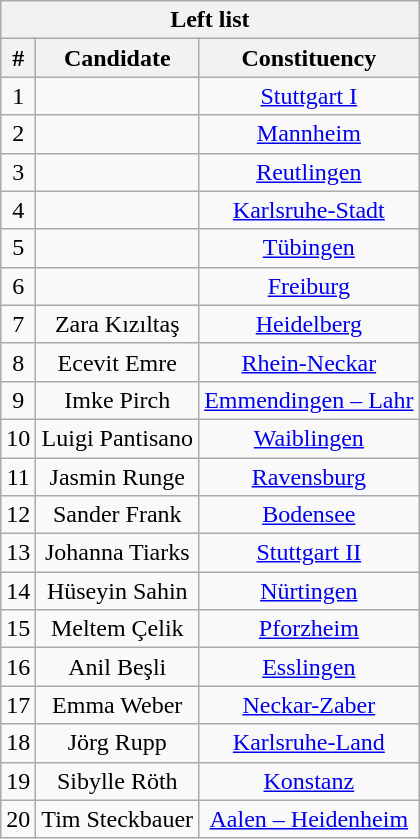<table class="wikitable mw-collapsible mw-collapsed" style="text-align:center">
<tr>
<th colspan=3>Left list</th>
</tr>
<tr>
<th>#</th>
<th>Candidate</th>
<th>Constituency</th>
</tr>
<tr>
<td>1</td>
<td></td>
<td><a href='#'>Stuttgart I</a></td>
</tr>
<tr>
<td>2</td>
<td></td>
<td><a href='#'>Mannheim</a></td>
</tr>
<tr>
<td>3</td>
<td></td>
<td><a href='#'>Reutlingen</a></td>
</tr>
<tr>
<td>4</td>
<td></td>
<td><a href='#'>Karlsruhe-Stadt</a></td>
</tr>
<tr>
<td>5</td>
<td></td>
<td><a href='#'>Tübingen</a></td>
</tr>
<tr>
<td>6</td>
<td></td>
<td><a href='#'>Freiburg</a></td>
</tr>
<tr>
<td>7</td>
<td>Zara Kızıltaş</td>
<td><a href='#'>Heidelberg</a></td>
</tr>
<tr>
<td>8</td>
<td>Ecevit Emre</td>
<td><a href='#'>Rhein-Neckar</a></td>
</tr>
<tr>
<td>9</td>
<td>Imke Pirch</td>
<td><a href='#'>Emmendingen – Lahr</a></td>
</tr>
<tr>
<td>10</td>
<td>Luigi Pantisano</td>
<td><a href='#'>Waiblingen</a></td>
</tr>
<tr>
<td>11</td>
<td>Jasmin Runge</td>
<td><a href='#'>Ravensburg</a></td>
</tr>
<tr>
<td>12</td>
<td>Sander Frank</td>
<td><a href='#'>Bodensee</a></td>
</tr>
<tr>
<td>13</td>
<td>Johanna Tiarks</td>
<td><a href='#'>Stuttgart II</a></td>
</tr>
<tr>
<td>14</td>
<td>Hüseyin Sahin</td>
<td><a href='#'>Nürtingen</a></td>
</tr>
<tr>
<td>15</td>
<td>Meltem Çelik</td>
<td><a href='#'>Pforzheim</a></td>
</tr>
<tr>
<td>16</td>
<td>Anil Beşli</td>
<td><a href='#'>Esslingen</a></td>
</tr>
<tr>
<td>17</td>
<td>Emma Weber</td>
<td><a href='#'>Neckar-Zaber</a></td>
</tr>
<tr>
<td>18</td>
<td>Jörg Rupp</td>
<td><a href='#'>Karlsruhe-Land</a></td>
</tr>
<tr>
<td>19</td>
<td>Sibylle Röth</td>
<td><a href='#'>Konstanz</a></td>
</tr>
<tr>
<td>20</td>
<td>Tim Steckbauer</td>
<td><a href='#'>Aalen – Heidenheim</a></td>
</tr>
</table>
